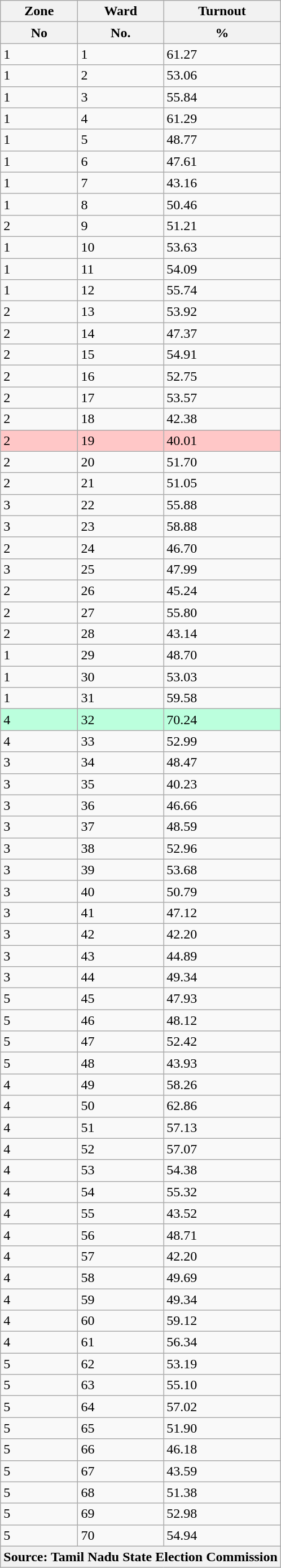<table class="wikitable sortable">
<tr>
<th>Zone</th>
<th>Ward</th>
<th>Turnout</th>
</tr>
<tr>
<th>No</th>
<th>No.</th>
<th>%</th>
</tr>
<tr>
<td>1</td>
<td>1</td>
<td>61.27</td>
</tr>
<tr>
<td>1</td>
<td>2</td>
<td>53.06</td>
</tr>
<tr>
<td>1</td>
<td>3</td>
<td>55.84</td>
</tr>
<tr>
<td>1</td>
<td>4</td>
<td>61.29</td>
</tr>
<tr>
<td>1</td>
<td>5</td>
<td>48.77</td>
</tr>
<tr>
<td>1</td>
<td>6</td>
<td>47.61</td>
</tr>
<tr>
<td>1</td>
<td>7</td>
<td>43.16</td>
</tr>
<tr>
<td>1</td>
<td>8</td>
<td>50.46</td>
</tr>
<tr>
<td>2</td>
<td>9</td>
<td>51.21</td>
</tr>
<tr>
<td>1</td>
<td>10</td>
<td>53.63</td>
</tr>
<tr>
<td>1</td>
<td>11</td>
<td>54.09</td>
</tr>
<tr>
<td>1</td>
<td>12</td>
<td>55.74</td>
</tr>
<tr>
<td>2</td>
<td>13</td>
<td>53.92</td>
</tr>
<tr>
<td>2</td>
<td>14</td>
<td>47.37</td>
</tr>
<tr>
<td>2</td>
<td>15</td>
<td>54.91</td>
</tr>
<tr>
<td>2</td>
<td>16</td>
<td>52.75</td>
</tr>
<tr>
<td>2</td>
<td>17</td>
<td>53.57</td>
</tr>
<tr>
<td>2</td>
<td>18</td>
<td>42.38</td>
</tr>
<tr style="background:#ffc7c7;">
<td>2</td>
<td>19</td>
<td>40.01</td>
</tr>
<tr>
<td>2</td>
<td>20</td>
<td>51.70</td>
</tr>
<tr>
<td>2</td>
<td>21</td>
<td>51.05</td>
</tr>
<tr>
<td>3</td>
<td>22</td>
<td>55.88</td>
</tr>
<tr>
<td>3</td>
<td>23</td>
<td>58.88</td>
</tr>
<tr>
<td>2</td>
<td>24</td>
<td>46.70</td>
</tr>
<tr>
<td>3</td>
<td>25</td>
<td>47.99</td>
</tr>
<tr>
<td>2</td>
<td>26</td>
<td>45.24</td>
</tr>
<tr>
<td>2</td>
<td>27</td>
<td>55.80</td>
</tr>
<tr>
<td>2</td>
<td>28</td>
<td>43.14</td>
</tr>
<tr>
<td>1</td>
<td>29</td>
<td>48.70</td>
</tr>
<tr>
<td>1</td>
<td>30</td>
<td>53.03</td>
</tr>
<tr>
<td>1</td>
<td>31</td>
<td>59.58</td>
</tr>
<tr style="background:#bbffdd;">
<td>4</td>
<td>32</td>
<td>70.24</td>
</tr>
<tr>
<td>4</td>
<td>33</td>
<td>52.99</td>
</tr>
<tr>
<td>3</td>
<td>34</td>
<td>48.47</td>
</tr>
<tr>
<td>3</td>
<td>35</td>
<td>40.23</td>
</tr>
<tr>
<td>3</td>
<td>36</td>
<td>46.66</td>
</tr>
<tr>
<td>3</td>
<td>37</td>
<td>48.59</td>
</tr>
<tr>
<td>3</td>
<td>38</td>
<td>52.96</td>
</tr>
<tr>
<td>3</td>
<td>39</td>
<td>53.68</td>
</tr>
<tr>
<td>3</td>
<td>40</td>
<td>50.79</td>
</tr>
<tr>
<td>3</td>
<td>41</td>
<td>47.12</td>
</tr>
<tr>
<td>3</td>
<td>42</td>
<td>42.20</td>
</tr>
<tr>
<td>3</td>
<td>43</td>
<td>44.89</td>
</tr>
<tr>
<td>3</td>
<td>44</td>
<td>49.34</td>
</tr>
<tr>
<td>5</td>
<td>45</td>
<td>47.93</td>
</tr>
<tr>
<td>5</td>
<td>46</td>
<td>48.12</td>
</tr>
<tr>
<td>5</td>
<td>47</td>
<td>52.42</td>
</tr>
<tr>
<td>5</td>
<td>48</td>
<td>43.93</td>
</tr>
<tr>
<td>4</td>
<td>49</td>
<td>58.26</td>
</tr>
<tr>
<td>4</td>
<td>50</td>
<td>62.86</td>
</tr>
<tr>
<td>4</td>
<td>51</td>
<td>57.13</td>
</tr>
<tr>
<td>4</td>
<td>52</td>
<td>57.07</td>
</tr>
<tr>
<td>4</td>
<td>53</td>
<td>54.38</td>
</tr>
<tr>
<td>4</td>
<td>54</td>
<td>55.32</td>
</tr>
<tr>
<td>4</td>
<td>55</td>
<td>43.52</td>
</tr>
<tr>
<td>4</td>
<td>56</td>
<td>48.71</td>
</tr>
<tr>
<td>4</td>
<td>57</td>
<td>42.20</td>
</tr>
<tr>
<td>4</td>
<td>58</td>
<td>49.69</td>
</tr>
<tr>
<td>4</td>
<td>59</td>
<td>49.34</td>
</tr>
<tr>
<td>4</td>
<td>60</td>
<td>59.12</td>
</tr>
<tr>
<td>4</td>
<td>61</td>
<td>56.34</td>
</tr>
<tr>
<td>5</td>
<td>62</td>
<td>53.19</td>
</tr>
<tr>
<td>5</td>
<td>63</td>
<td>55.10</td>
</tr>
<tr>
<td>5</td>
<td>64</td>
<td>57.02</td>
</tr>
<tr>
<td>5</td>
<td>65</td>
<td>51.90</td>
</tr>
<tr>
<td>5</td>
<td>66</td>
<td>46.18</td>
</tr>
<tr>
<td>5</td>
<td>67</td>
<td>43.59</td>
</tr>
<tr>
<td>5</td>
<td>68</td>
<td>51.38</td>
</tr>
<tr>
<td>5</td>
<td>69</td>
<td>52.98</td>
</tr>
<tr>
<td>5</td>
<td>70</td>
<td>54.94</td>
</tr>
<tr>
<th colspan="3" style="text-align:left;">Source: Tamil Nadu State Election Commission</th>
</tr>
</table>
